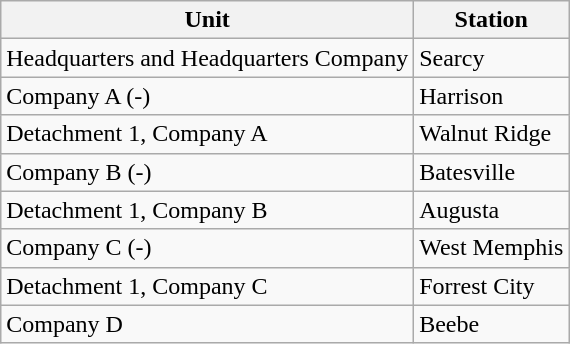<table class="wikitable">
<tr>
<th>Unit</th>
<th>Station</th>
</tr>
<tr>
<td>Headquarters and Headquarters Company </td>
<td>Searcy</td>
</tr>
<tr>
<td>Company A (-)</td>
<td>Harrison</td>
</tr>
<tr>
<td>Detachment 1, Company A</td>
<td>Walnut Ridge</td>
</tr>
<tr>
<td>Company B (-)</td>
<td>Batesville</td>
</tr>
<tr>
<td>Detachment 1, Company B</td>
<td>Augusta</td>
</tr>
<tr>
<td>Company C (-)</td>
<td>West Memphis</td>
</tr>
<tr>
<td>Detachment 1, Company C</td>
<td>Forrest City</td>
</tr>
<tr>
<td>Company D</td>
<td>Beebe</td>
</tr>
</table>
